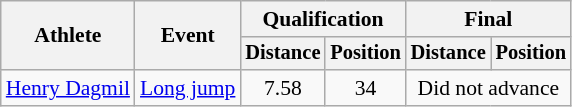<table class=wikitable style="font-size:90%">
<tr>
<th rowspan="2">Athlete</th>
<th rowspan="2">Event</th>
<th colspan="2">Qualification</th>
<th colspan="2">Final</th>
</tr>
<tr style="font-size:95%">
<th>Distance</th>
<th>Position</th>
<th>Distance</th>
<th>Position</th>
</tr>
<tr align=center>
<td align=left><a href='#'>Henry Dagmil</a></td>
<td align=left><a href='#'>Long jump</a></td>
<td>7.58</td>
<td>34</td>
<td colspan=2>Did not advance</td>
</tr>
</table>
